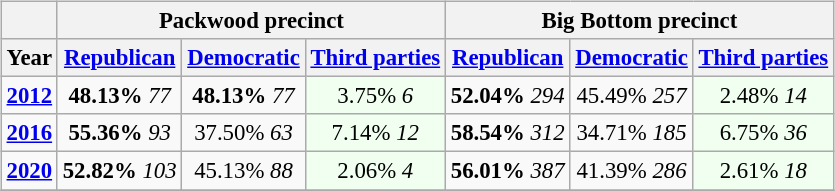<table class="wikitable" style="float:right; font-size:95%;">
<tr>
<th></th>
<th colspan=3>Packwood precinct</th>
<th colspan=3>Big Bottom precinct</th>
</tr>
<tr>
<th>Year</th>
<th><a href='#'>Republican</a></th>
<th><a href='#'>Democratic</a></th>
<th><a href='#'>Third parties</a></th>
<th><a href='#'>Republican</a></th>
<th><a href='#'>Democratic</a></th>
<th><a href='#'>Third parties</a></th>
</tr>
<tr>
<td style="text-align:center;" ><strong><a href='#'>2012</a></strong></td>
<td style="text-align:center;" ><strong>48.13%</strong> <em>77</em></td>
<td style="text-align:center;" ><strong>48.13%</strong> <em>77</em></td>
<td style="text-align:center; background:honeyDew;">3.75% <em>6</em></td>
<td style="text-align:center;" ><strong>52.04%</strong> <em>294</em></td>
<td style="text-align:center;" >45.49% <em>257</em></td>
<td style="text-align:center; background:honeyDew;">2.48% <em>14</em></td>
</tr>
<tr>
<td style="text-align:center;" ><strong><a href='#'>2016</a></strong></td>
<td style="text-align:center;" ><strong>55.36%</strong> <em>93</em></td>
<td style="text-align:center;" >37.50% <em>63</em></td>
<td style="text-align:center; background:honeyDew;">7.14% <em>12</em></td>
<td style="text-align:center;" ><strong>58.54%</strong> <em>312</em></td>
<td style="text-align:center;" >34.71% <em>185</em></td>
<td style="text-align:center; background:honeyDew;">6.75% <em>36</em></td>
</tr>
<tr>
<td style="text-align:center;" ><strong><a href='#'>2020</a></strong></td>
<td style="text-align:center;" ><strong>52.82%</strong> <em>103</em></td>
<td style="text-align:center;" >45.13% <em>88</em></td>
<td style="text-align:center; background:honeyDew;">2.06% <em>4</em></td>
<td style="text-align:center;" ><strong>56.01%</strong> <em>387</em></td>
<td style="text-align:center;" >41.39% <em>286</em></td>
<td style="text-align:center; background:honeyDew;">2.61% <em>18</em></td>
</tr>
<tr>
</tr>
</table>
